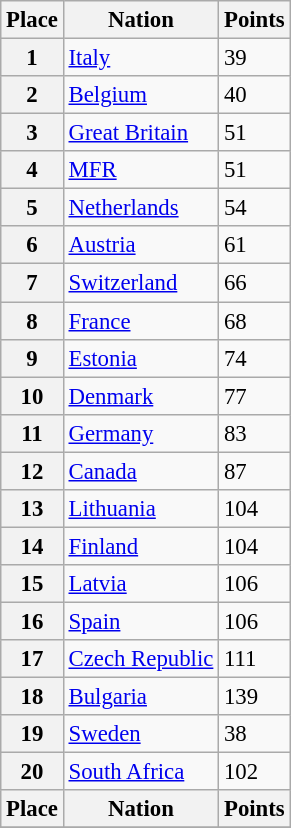<table class="wikitable" style="font-size: 95%">
<tr>
<th>Place</th>
<th>Nation</th>
<th>Points</th>
</tr>
<tr>
<th>1</th>
<td> <a href='#'>Italy</a></td>
<td>39</td>
</tr>
<tr>
<th>2</th>
<td> <a href='#'>Belgium</a></td>
<td>40</td>
</tr>
<tr>
<th>3</th>
<td> <a href='#'>Great Britain</a></td>
<td>51</td>
</tr>
<tr>
<th>4</th>
<td> <a href='#'>MFR</a></td>
<td>51</td>
</tr>
<tr>
<th>5</th>
<td> <a href='#'>Netherlands</a></td>
<td>54</td>
</tr>
<tr>
<th>6</th>
<td> <a href='#'>Austria</a></td>
<td>61</td>
</tr>
<tr>
<th>7</th>
<td> <a href='#'>Switzerland</a></td>
<td>66</td>
</tr>
<tr>
<th>8</th>
<td> <a href='#'>France</a></td>
<td>68</td>
</tr>
<tr>
<th>9</th>
<td> <a href='#'>Estonia</a></td>
<td>74</td>
</tr>
<tr>
<th>10</th>
<td> <a href='#'>Denmark</a></td>
<td>77</td>
</tr>
<tr>
<th>11</th>
<td> <a href='#'>Germany</a></td>
<td>83</td>
</tr>
<tr>
<th>12</th>
<td> <a href='#'>Canada</a></td>
<td>87</td>
</tr>
<tr>
<th>13</th>
<td> <a href='#'>Lithuania</a></td>
<td>104</td>
</tr>
<tr>
<th>14</th>
<td> <a href='#'>Finland</a></td>
<td>104</td>
</tr>
<tr>
<th>15</th>
<td> <a href='#'>Latvia</a></td>
<td>106</td>
</tr>
<tr>
<th>16</th>
<td> <a href='#'>Spain</a></td>
<td>106</td>
</tr>
<tr>
<th>17</th>
<td> <a href='#'>Czech Republic</a></td>
<td>111</td>
</tr>
<tr>
<th>18</th>
<td> <a href='#'>Bulgaria</a></td>
<td>139</td>
</tr>
<tr>
<th>19</th>
<td> <a href='#'>Sweden</a></td>
<td>38</td>
</tr>
<tr>
<th>20</th>
<td> <a href='#'>South Africa</a></td>
<td>102</td>
</tr>
<tr>
<th>Place</th>
<th>Nation</th>
<th>Points</th>
</tr>
<tr>
</tr>
</table>
